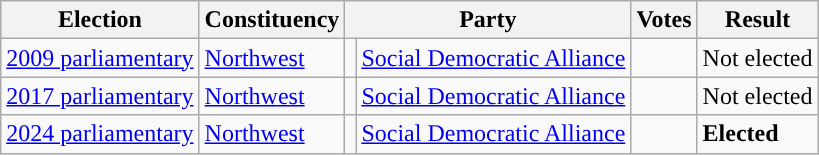<table class="wikitable" style="text-align:left;">
<tr>
<th scope=col>Election</th>
<th scope=col>Constituency</th>
<th scope=col colspan="2">Party</th>
<th scope=col>Votes</th>
<th scope=col>Result</th>
</tr>
<tr>
<td><a href='#'>2009 parliamentary</a></td>
<td><a href='#'>Northwest</a></td>
<td style="background:"></td>
<td><a href='#'>Social Democratic Alliance</a></td>
<td align=right></td>
<td>Not elected</td>
</tr>
<tr>
<td><a href='#'>2017 parliamentary</a></td>
<td><a href='#'>Northwest</a></td>
<td style="background:"></td>
<td><a href='#'>Social Democratic Alliance</a></td>
<td align=right></td>
<td>Not elected</td>
</tr>
<tr>
<td><a href='#'>2024 parliamentary</a></td>
<td><a href='#'>Northwest</a></td>
<td style="background:"></td>
<td><a href='#'>Social Democratic Alliance</a></td>
<td align=right></td>
<td><strong>Elected</strong></td>
</tr>
</table>
